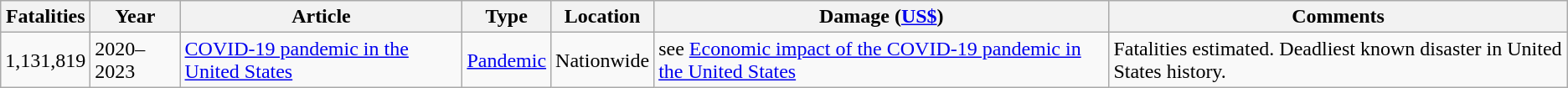<table class="wikitable sortable">
<tr>
<th data-sort-type="number">Fatalities</th>
<th>Year</th>
<th>Article</th>
<th>Type</th>
<th>Location</th>
<th>Damage (<a href='#'>US$</a>)</th>
<th>Comments</th>
</tr>
<tr>
<td>1,131,819</td>
<td>2020–2023</td>
<td><a href='#'>COVID-19 pandemic in the United States</a></td>
<td><a href='#'>Pandemic</a></td>
<td>Nationwide</td>
<td>see <a href='#'>Economic impact of the COVID-19 pandemic in the United States</a></td>
<td>Fatalities estimated. Deadliest known disaster in United States history.</td>
</tr>
</table>
